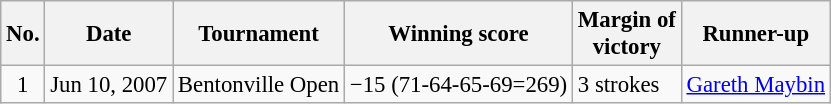<table class="wikitable" style="font-size:95%;">
<tr>
<th>No.</th>
<th>Date</th>
<th>Tournament</th>
<th>Winning score</th>
<th>Margin of<br>victory</th>
<th>Runner-up</th>
</tr>
<tr>
<td align=center>1</td>
<td align=right>Jun 10, 2007</td>
<td>Bentonville Open</td>
<td>−15 (71-64-65-69=269)</td>
<td>3 strokes</td>
<td> <a href='#'>Gareth Maybin</a></td>
</tr>
</table>
